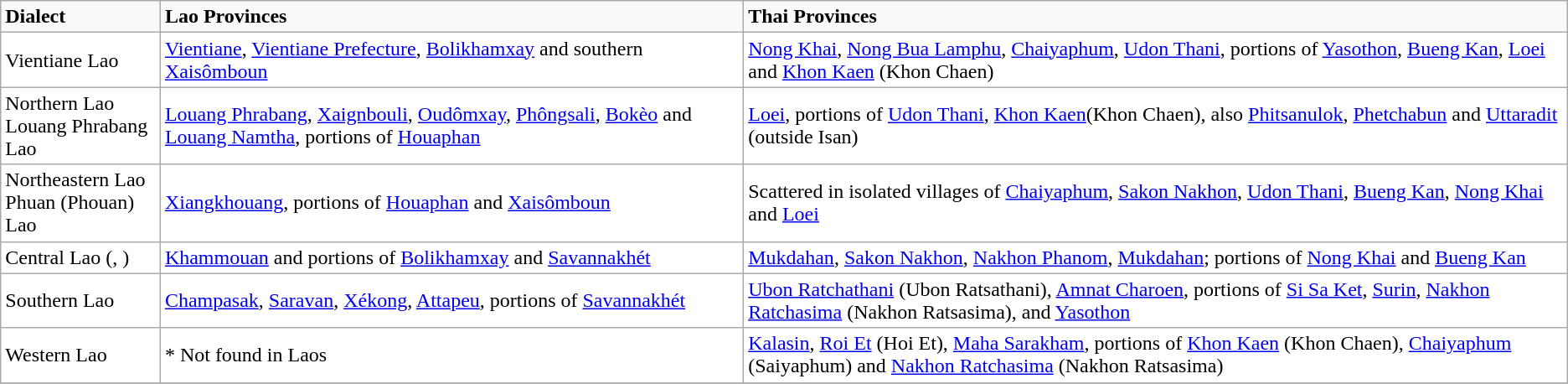<table class="wikitable">
<tr ----bgcolor="#eeeeee">
<td><strong>Dialect</strong></td>
<td><strong>Lao Provinces</strong></td>
<td><strong>Thai Provinces</strong></td>
</tr>
<tr ---- bgcolor="#ffffff">
<td>Vientiane Lao</td>
<td><a href='#'>Vientiane</a>, <a href='#'>Vientiane Prefecture</a>, <a href='#'>Bolikhamxay</a> and southern <a href='#'>Xaisômboun</a></td>
<td><a href='#'>Nong Khai</a>, <a href='#'>Nong Bua Lamphu</a>, <a href='#'>Chaiyaphum</a>, <a href='#'>Udon Thani</a>, portions of <a href='#'>Yasothon</a>, <a href='#'>Bueng Kan</a>, <a href='#'>Loei</a> and <a href='#'>Khon Kaen</a> (Khon Chaen)</td>
</tr>
<tr ---- bgcolor="#ffffff">
<td>Northern Lao<br>Louang Phrabang Lao</td>
<td><a href='#'>Louang Phrabang</a>, <a href='#'>Xaignbouli</a>, <a href='#'>Oudômxay</a>, <a href='#'>Phôngsali</a>, <a href='#'>Bokèo</a> and <a href='#'>Louang Namtha</a>, portions of <a href='#'>Houaphan</a></td>
<td><a href='#'>Loei</a>, portions of <a href='#'>Udon Thani</a>, <a href='#'>Khon Kaen</a>(Khon Chaen), also <a href='#'>Phitsanulok</a>, <a href='#'>Phetchabun</a> and <a href='#'>Uttaradit</a> (outside Isan)</td>
</tr>
<tr ---- bgcolor="#ffffff">
<td>Northeastern Lao<br>Phuan (Phouan) Lao</td>
<td><a href='#'>Xiangkhouang</a>, portions of <a href='#'>Houaphan</a> and <a href='#'>Xaisômboun</a></td>
<td>Scattered in isolated villages of <a href='#'>Chaiyaphum</a>, <a href='#'>Sakon Nakhon</a>, <a href='#'>Udon Thani</a>, <a href='#'>Bueng Kan</a>, <a href='#'>Nong Khai</a> and <a href='#'>Loei</a></td>
</tr>
<tr ---- bgcolor="#ffffff">
<td>Central Lao (, )</td>
<td><a href='#'>Khammouan</a> and portions of <a href='#'>Bolikhamxay</a> and <a href='#'>Savannakhét</a></td>
<td><a href='#'>Mukdahan</a>, <a href='#'>Sakon Nakhon</a>, <a href='#'>Nakhon Phanom</a>, <a href='#'>Mukdahan</a>; portions of <a href='#'>Nong Khai</a> and <a href='#'>Bueng Kan</a></td>
</tr>
<tr ---- bgcolor="#ffffff">
<td>Southern Lao</td>
<td><a href='#'>Champasak</a>, <a href='#'>Saravan</a>, <a href='#'>Xékong</a>, <a href='#'>Attapeu</a>, portions of <a href='#'>Savannakhét</a></td>
<td><a href='#'>Ubon Ratchathani</a> (Ubon Ratsathani), <a href='#'>Amnat Charoen</a>, portions of <a href='#'>Si Sa Ket</a>, <a href='#'>Surin</a>, <a href='#'>Nakhon Ratchasima</a> (Nakhon Ratsasima), and <a href='#'>Yasothon</a></td>
</tr>
<tr ---- bgcolor="#ffffff">
<td>Western Lao</td>
<td>* Not found in Laos</td>
<td><a href='#'>Kalasin</a>, <a href='#'>Roi Et</a> (Hoi Et), <a href='#'>Maha Sarakham</a>, portions of <a href='#'>Khon Kaen</a> (Khon Chaen), <a href='#'>Chaiyaphum</a> (Saiyaphum) and <a href='#'>Nakhon Ratchasima</a> (Nakhon Ratsasima)</td>
</tr>
<tr ---- bgcolor="#ffffff">
</tr>
</table>
